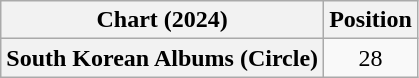<table class="wikitable plainrowheaders" style="text-align:center">
<tr>
<th scope="col">Chart (2024)</th>
<th scope="col">Position</th>
</tr>
<tr>
<th scope="row">South Korean Albums (Circle)</th>
<td>28</td>
</tr>
</table>
